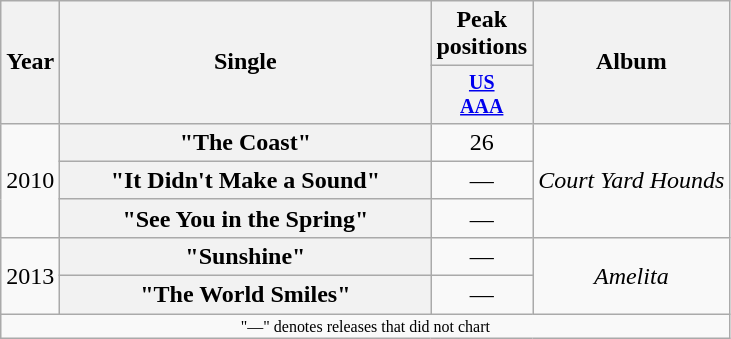<table class="wikitable plainrowheaders" style="text-align:center;">
<tr>
<th rowspan="2">Year</th>
<th rowspan="2" style="width:15em;">Single</th>
<th>Peak positions</th>
<th rowspan="2">Album</th>
</tr>
<tr style="font-size:smaller;">
<th style="width:45px;"><a href='#'>US<br>AAA</a><br></th>
</tr>
<tr>
<td rowspan="3">2010</td>
<th scope="row">"The Coast"</th>
<td>26</td>
<td rowspan="3"><em>Court Yard Hounds</em></td>
</tr>
<tr>
<th scope="row">"It Didn't Make a Sound"</th>
<td>—</td>
</tr>
<tr>
<th scope="row">"See You in the Spring"</th>
<td>—</td>
</tr>
<tr>
<td rowspan="2">2013</td>
<th scope="row">"Sunshine"</th>
<td>—</td>
<td rowspan="2"><em>Amelita</em></td>
</tr>
<tr>
<th scope="row">"The World Smiles"</th>
<td>—</td>
</tr>
<tr>
<td colspan="4" style="font-size:8pt">"—" denotes releases that did not chart</td>
</tr>
</table>
